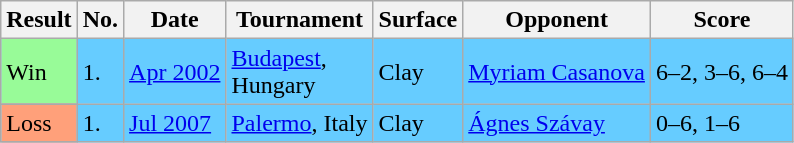<table class="sortable wikitable">
<tr>
<th>Result</th>
<th>No.</th>
<th>Date</th>
<th>Tournament</th>
<th>Surface</th>
<th>Opponent</th>
<th class="unsortable">Score</th>
</tr>
<tr bgcolor="#66CCFF">
<td style="background:#98fb98;">Win</td>
<td>1.</td>
<td><a href='#'>Apr 2002</a></td>
<td><a href='#'>Budapest</a>, <br>Hungary</td>
<td>Clay</td>
<td> <a href='#'>Myriam Casanova</a></td>
<td>6–2, 3–6, 6–4</td>
</tr>
<tr bgcolor="#66CCFF">
<td style="background:#ffa07a;">Loss</td>
<td>1.</td>
<td><a href='#'>Jul 2007</a></td>
<td><a href='#'>Palermo</a>, Italy</td>
<td>Clay</td>
<td> <a href='#'>Ágnes Szávay</a></td>
<td>0–6, 1–6</td>
</tr>
</table>
